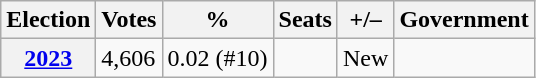<table class="wikitable">
<tr>
<th>Election</th>
<th>Votes</th>
<th>%</th>
<th>Seats</th>
<th>+/–</th>
<th>Government</th>
</tr>
<tr>
<th><a href='#'>2023</a></th>
<td>4,606</td>
<td>0.02 (#10)</td>
<td></td>
<td>New</td>
<td></td>
</tr>
</table>
